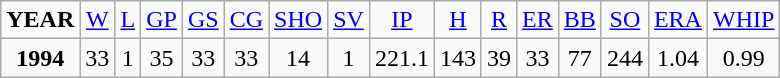<table class="wikitable" style="text-align:center;">
<tr>
<td><strong>YEAR</strong></td>
<td><a href='#'>W</a></td>
<td><a href='#'>L</a></td>
<td><a href='#'>GP</a></td>
<td><a href='#'>GS</a></td>
<td><a href='#'>CG</a></td>
<td><a href='#'>SHO</a></td>
<td><a href='#'>SV</a></td>
<td><a href='#'>IP</a></td>
<td><a href='#'>H</a></td>
<td><a href='#'>R</a></td>
<td><a href='#'>ER</a></td>
<td><a href='#'>BB</a></td>
<td><a href='#'>SO</a></td>
<td><a href='#'>ERA</a></td>
<td><a href='#'>WHIP</a></td>
</tr>
<tr>
<td><strong>1994</strong></td>
<td>33</td>
<td>1</td>
<td>35</td>
<td>33</td>
<td>33</td>
<td>14</td>
<td>1</td>
<td>221.1</td>
<td>143</td>
<td>39</td>
<td>33</td>
<td>77</td>
<td>244</td>
<td>1.04</td>
<td>0.99</td>
</tr>
</table>
